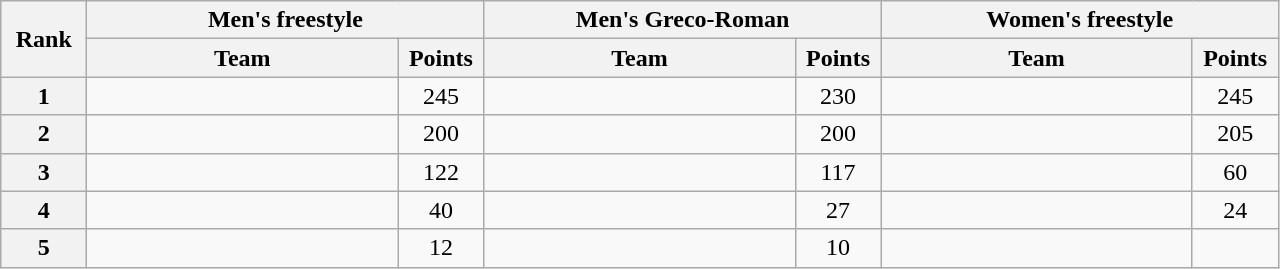<table class="wikitable" style="text-align:center;">
<tr>
<th width=50 rowspan="2">Rank</th>
<th colspan="2">Men's freestyle</th>
<th colspan="2">Men's Greco-Roman</th>
<th colspan="2">Women's freestyle</th>
</tr>
<tr>
<th width=200>Team</th>
<th width=50>Points</th>
<th width=200>Team</th>
<th width=50>Points</th>
<th width=200>Team</th>
<th width=50>Points</th>
</tr>
<tr>
<th>1</th>
<td align=left></td>
<td>245</td>
<td align=left></td>
<td>230</td>
<td align=left></td>
<td>245</td>
</tr>
<tr>
<th>2</th>
<td align=left></td>
<td>200</td>
<td align=left></td>
<td>200</td>
<td align=left></td>
<td>205</td>
</tr>
<tr>
<th>3</th>
<td align=left></td>
<td>122</td>
<td align=left></td>
<td>117</td>
<td align=left></td>
<td>60</td>
</tr>
<tr>
<th>4</th>
<td align=left></td>
<td>40</td>
<td align=left></td>
<td>27</td>
<td align=left></td>
<td>24</td>
</tr>
<tr>
<th>5</th>
<td align=left></td>
<td>12</td>
<td align=left></td>
<td>10</td>
<td align=left></td>
<td></td>
</tr>
</table>
